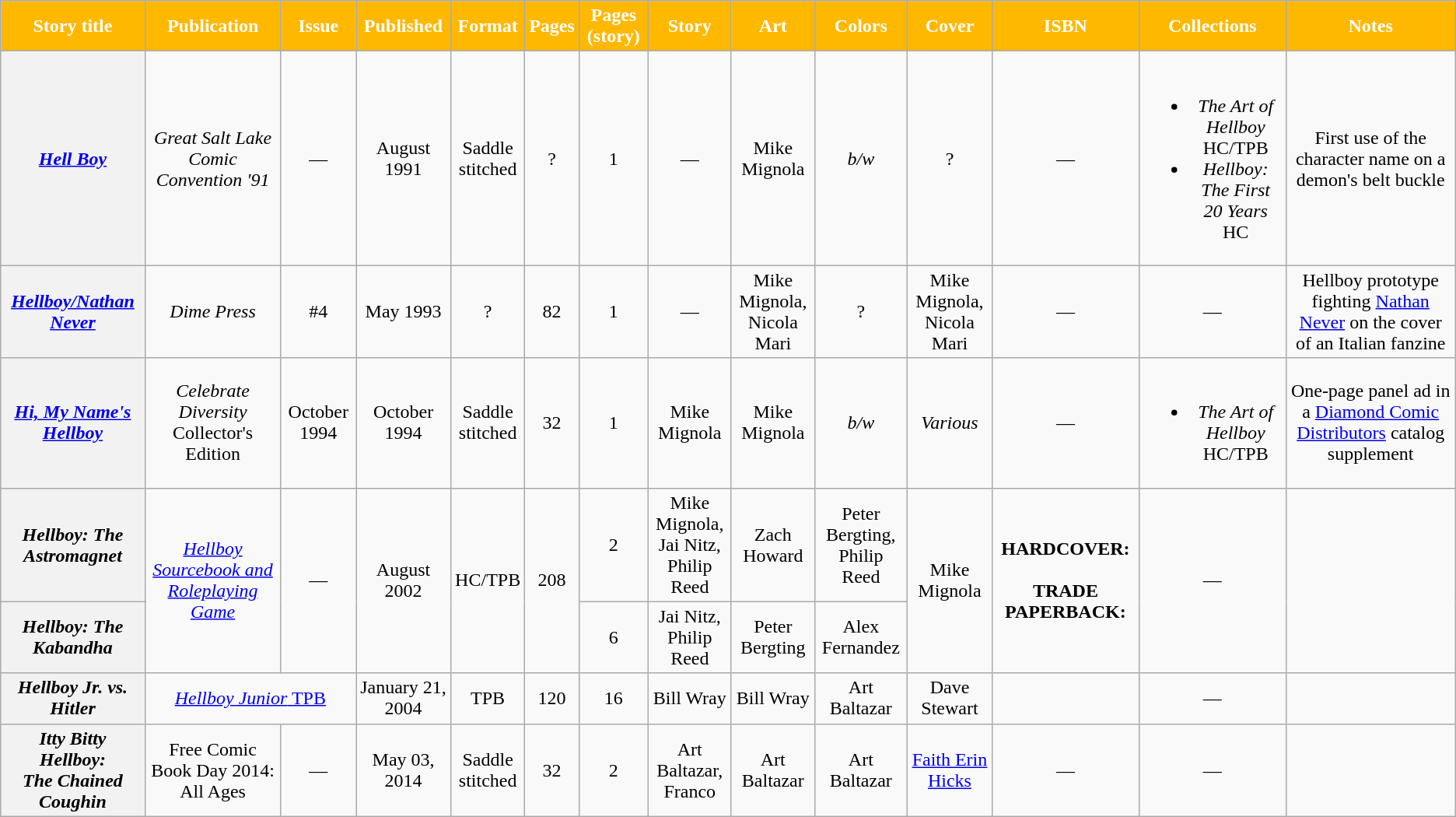<table class="wikitable" style="text-align: center">
<tr>
<th style="background:#feb800; color:#fff;">Story title</th>
<th style="background:#feb800; color:#fff;">Publication</th>
<th style="background:#feb800; color:#fff;">Issue</th>
<th style="background:#feb800; color:#fff;">Published</th>
<th style="background:#feb800; color:#fff;">Format</th>
<th style="background:#feb800; color:#fff;">Pages</th>
<th style="background:#feb800; color:#fff;">Pages (story)</th>
<th style="background:#feb800; color:#fff;">Story</th>
<th style="background:#feb800; color:#fff;">Art</th>
<th style="background:#feb800; color:#fff;">Colors</th>
<th style="background:#feb800; color:#fff;">Cover</th>
<th style="background:#feb800; color:#fff;">ISBN</th>
<th style="background:#feb800; color:#fff;">Collections</th>
<th style="background:#feb800; color:#fff;">Notes</th>
</tr>
<tr id="GSLCC_Hell_Boy">
<th><em><a href='#'>Hell Boy</a></em></th>
<td><em>Great Salt Lake Comic Convention '91</em></td>
<td>—</td>
<td>August 1991</td>
<td>Saddle<br>stitched</td>
<td>?</td>
<td>1</td>
<td>—</td>
<td>Mike Mignola</td>
<td><em>b/w</em></td>
<td>?</td>
<td>—</td>
<td><br><ul><li><em>The Art of Hellboy</em> HC/TPB</li><li><em>Hellboy: The First 20 Years</em> HC</li></ul></td>
<td>First use of the character name on a demon's belt buckle</td>
</tr>
<tr id="Dime_Press_4">
<th><em><a href='#'>Hellboy/Nathan Never</a></em></th>
<td><em>Dime Press</em></td>
<td>#4</td>
<td>May 1993</td>
<td>?</td>
<td>82</td>
<td>1</td>
<td>—</td>
<td>Mike Mignola,<br>Nicola Mari</td>
<td>?</td>
<td>Mike Mignola,<br>Nicola Mari</td>
<td>—</td>
<td>—</td>
<td>Hellboy prototype fighting <a href='#'>Nathan Never</a> on the cover of an Italian fanzine</td>
</tr>
<tr id="Celebrate_Diversity_Oct_1994">
<th><em><a href='#'>Hi, My Name's Hellboy</a></em></th>
<td><em>Celebrate Diversity</em> Collector's Edition</td>
<td>October 1994</td>
<td>October 1994</td>
<td>Saddle<br>stitched</td>
<td>32</td>
<td>1</td>
<td>Mike Mignola</td>
<td>Mike Mignola</td>
<td><em>b/w</em></td>
<td><em>Various</em></td>
<td>—</td>
<td><br><ul><li><em>The Art of Hellboy</em> HC/TPB</li></ul></td>
<td>One-page panel ad in a <a href='#'>Diamond Comic Distributors</a> catalog supplement</td>
</tr>
<tr id="Hellboy_The_Astromagnet">
<th><em>Hellboy: The Astromagnet</em></th>
<td rowspan=2><a href='#'><em>Hellboy Sourcebook and Roleplaying Game</em></a></td>
<td rowspan=2>—</td>
<td rowspan=2>August 2002</td>
<td rowspan=2>HC/TPB</td>
<td rowspan=2>208</td>
<td>2</td>
<td>Mike Mignola,<br>Jai Nitz,<br>Philip Reed</td>
<td>Zach Howard</td>
<td>Peter Bergting,<br>Philip Reed</td>
<td rowspan=2>Mike Mignola</td>
<td rowspan=2><strong><span>HARDCOVER:</span></strong><br><br><strong><span>TRADE PAPERBACK:</span></strong><br></td>
<td rowspan=2>—</td>
<td rowspan=2></td>
</tr>
<tr id="Hellboy_The_Kabandha">
<th><em>Hellboy: The Kabandha</em></th>
<td>6</td>
<td>Jai Nitz,<br>Philip Reed</td>
<td>Peter Bergting</td>
<td>Alex Fernandez</td>
</tr>
<tr id="Hellboy_Jr_vs_Hitler">
<th><em>Hellboy Jr. vs. Hitler</em></th>
<td colspan=2><a href='#'><em>Hellboy Junior</em> TPB</a></td>
<td>January 21, 2004</td>
<td>TPB</td>
<td>120</td>
<td>16</td>
<td>Bill Wray</td>
<td>Bill Wray</td>
<td>Art Baltazar</td>
<td>Dave Stewart</td>
<td></td>
<td>—</td>
<td></td>
</tr>
<tr id="Itty_Bitty_Hellboy_The_Chained_Coughin">
<th><em>Itty Bitty Hellboy:<br>The Chained Coughin<strong></th>
<td></em>Free Comic Book Day 2014: All Ages<em></td>
<td>—</td>
<td>May 03, 2014</td>
<td>Saddle<br>stitched</td>
<td>32</td>
<td>2</td>
<td>Art Baltazar,<br>Franco</td>
<td>Art Baltazar</td>
<td>Art Baltazar</td>
<td><a href='#'>Faith Erin Hicks</a></td>
<td>—</td>
<td>—</td>
<td></td>
</tr>
</table>
